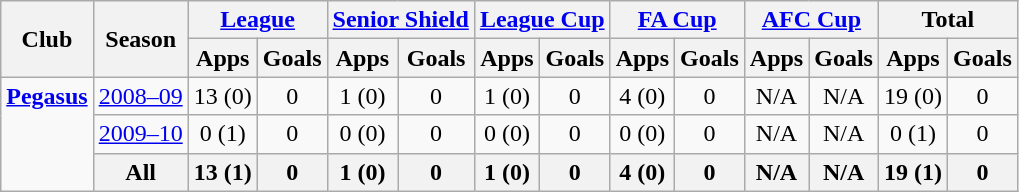<table class="wikitable" style="text-align: center;">
<tr>
<th rowspan="2">Club</th>
<th rowspan="2">Season</th>
<th colspan="2"><a href='#'>League</a></th>
<th colspan="2"><a href='#'>Senior Shield</a></th>
<th colspan="2"><a href='#'>League Cup</a></th>
<th colspan="2"><a href='#'>FA Cup</a></th>
<th colspan="2"><a href='#'>AFC Cup</a></th>
<th colspan="2">Total</th>
</tr>
<tr>
<th>Apps</th>
<th>Goals</th>
<th>Apps</th>
<th>Goals</th>
<th>Apps</th>
<th>Goals</th>
<th>Apps</th>
<th>Goals</th>
<th>Apps</th>
<th>Goals</th>
<th>Apps</th>
<th>Goals</th>
</tr>
<tr>
<td rowspan="6" valign="top"><strong><a href='#'>Pegasus</a></strong></td>
<td><a href='#'>2008–09</a></td>
<td>13 (0)</td>
<td>0</td>
<td>1 (0)</td>
<td>0</td>
<td>1 (0)</td>
<td>0</td>
<td>4 (0)</td>
<td>0</td>
<td>N/A</td>
<td>N/A</td>
<td>19 (0)</td>
<td>0</td>
</tr>
<tr>
<td><a href='#'>2009–10</a></td>
<td>0 (1)</td>
<td>0</td>
<td>0 (0)</td>
<td>0</td>
<td>0 (0)</td>
<td>0</td>
<td>0 (0)</td>
<td>0</td>
<td>N/A</td>
<td>N/A</td>
<td>0 (1)</td>
<td>0</td>
</tr>
<tr>
<th>All</th>
<th>13 (1)</th>
<th>0</th>
<th>1 (0)</th>
<th>0</th>
<th>1 (0)</th>
<th>0</th>
<th>4 (0)</th>
<th>0</th>
<th>N/A</th>
<th>N/A</th>
<th>19 (1)</th>
<th>0</th>
</tr>
</table>
